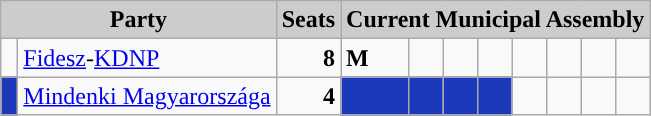<table class="wikitable">
<tr>
<th style="background:#ccc" colspan="2">Party</th>
<th style="background:#ccc">Seats</th>
<th style="background:#ccc" colspan="8">Current Municipal Assembly</th>
</tr>
<tr>
<td style="background-color: "> </td>
<td><a href='#'>Fidesz</a>-<a href='#'>KDNP</a></td>
<td style="text-align: right"><strong>8</strong></td>
<td style="background-color: "><span><strong>M</strong></span></td>
<td style="background-color: "> </td>
<td style="background-color: "> </td>
<td style="background-color: "> </td>
<td style="background-color: "> </td>
<td style="background-color: "> </td>
<td style="background-color: "> </td>
<td style="background-color: "> </td>
</tr>
<tr>
<td style="background-color: #1C39BB"> </td>
<td><a href='#'>Mindenki Magyarországa</a></td>
<td style="text-align: right"><strong>4</strong></td>
<td style="background-color: #1C39BB"> </td>
<td style="background-color: #1C39BB"> </td>
<td style="background-color: #1C39BB"> </td>
<td style="background-color: #1C39BB"> </td>
<td> </td>
<td> </td>
<td> </td>
<td> </td>
</tr>
</table>
